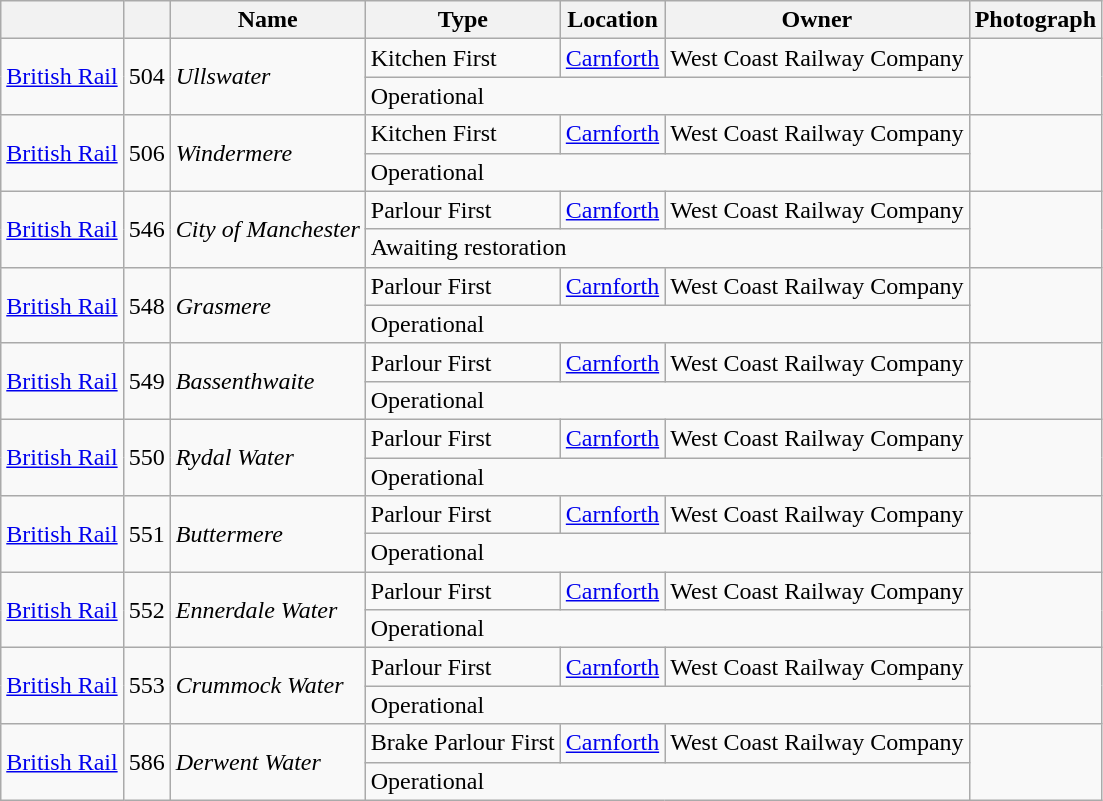<table class="wikitable sortable">
<tr>
<th></th>
<th></th>
<th>Name</th>
<th>Type</th>
<th>Location</th>
<th>Owner</th>
<th class="unsortable">Photograph</th>
</tr>
<tr>
<td rowspan="2"><a href='#'>British Rail</a></td>
<td rowspan="2">504</td>
<td rowspan="2"><em>Ullswater</em></td>
<td>Kitchen First</td>
<td><a href='#'>Carnforth</a></td>
<td>West Coast Railway Company</td>
<td rowspan="2"></td>
</tr>
<tr>
<td colspan="3">Operational</td>
</tr>
<tr>
<td rowspan="2"><a href='#'>British Rail</a></td>
<td rowspan="2">506</td>
<td rowspan="2"><em>Windermere</em></td>
<td>Kitchen First</td>
<td><a href='#'>Carnforth</a></td>
<td>West Coast Railway Company</td>
<td rowspan="2"></td>
</tr>
<tr>
<td colspan="3">Operational</td>
</tr>
<tr>
<td rowspan="2"><a href='#'>British Rail</a></td>
<td rowspan="2">546</td>
<td rowspan="2"><em>City of Manchester</em></td>
<td>Parlour First</td>
<td><a href='#'>Carnforth</a></td>
<td>West Coast Railway Company</td>
<td rowspan="2"></td>
</tr>
<tr>
<td Colspan="3">Awaiting restoration</td>
</tr>
<tr>
<td rowspan="2"><a href='#'>British Rail</a></td>
<td rowspan="2">548</td>
<td rowspan="2"><em>Grasmere</em></td>
<td>Parlour First</td>
<td><a href='#'>Carnforth</a></td>
<td>West Coast Railway Company</td>
<td rowspan="2"></td>
</tr>
<tr>
<td colspan="3">Operational</td>
</tr>
<tr>
<td rowspan="2"><a href='#'>British Rail</a></td>
<td rowspan="2">549</td>
<td rowspan="2"><em>Bassenthwaite</em></td>
<td>Parlour First</td>
<td><a href='#'>Carnforth</a></td>
<td>West Coast Railway Company</td>
<td rowspan="2"></td>
</tr>
<tr>
<td colspan="3">Operational</td>
</tr>
<tr>
<td rowspan="2"><a href='#'>British Rail</a></td>
<td rowspan="2">550</td>
<td rowspan="2"><em>Rydal Water</em></td>
<td>Parlour First</td>
<td><a href='#'>Carnforth</a></td>
<td>West Coast Railway Company</td>
<td rowspan="2"></td>
</tr>
<tr>
<td colspan="3">Operational</td>
</tr>
<tr>
<td rowspan="2"><a href='#'>British Rail</a></td>
<td rowspan="2">551</td>
<td rowspan="2"><em>Buttermere</em></td>
<td>Parlour First</td>
<td><a href='#'>Carnforth</a></td>
<td>West Coast Railway Company</td>
<td rowspan="2"></td>
</tr>
<tr>
<td colspan="3">Operational</td>
</tr>
<tr>
<td rowspan="2"><a href='#'>British Rail</a></td>
<td rowspan="2">552</td>
<td rowspan="2"><em>Ennerdale Water</em></td>
<td>Parlour First</td>
<td><a href='#'>Carnforth</a></td>
<td>West Coast Railway Company</td>
<td rowspan="2"></td>
</tr>
<tr>
<td colspan="3">Operational</td>
</tr>
<tr>
<td rowspan="2"><a href='#'>British Rail</a></td>
<td rowspan="2">553</td>
<td rowspan="2"><em>Crummock Water</em></td>
<td>Parlour First</td>
<td><a href='#'>Carnforth</a></td>
<td>West Coast Railway Company</td>
<td rowspan="2"></td>
</tr>
<tr>
<td colspan="3">Operational</td>
</tr>
<tr>
<td rowspan="2"><a href='#'>British Rail</a></td>
<td rowspan="2">586</td>
<td rowspan="2"><em>Derwent Water</em></td>
<td>Brake Parlour First</td>
<td><a href='#'>Carnforth</a></td>
<td>West Coast Railway Company</td>
<td rowspan="2"></td>
</tr>
<tr>
<td colspan="3">Operational</td>
</tr>
</table>
